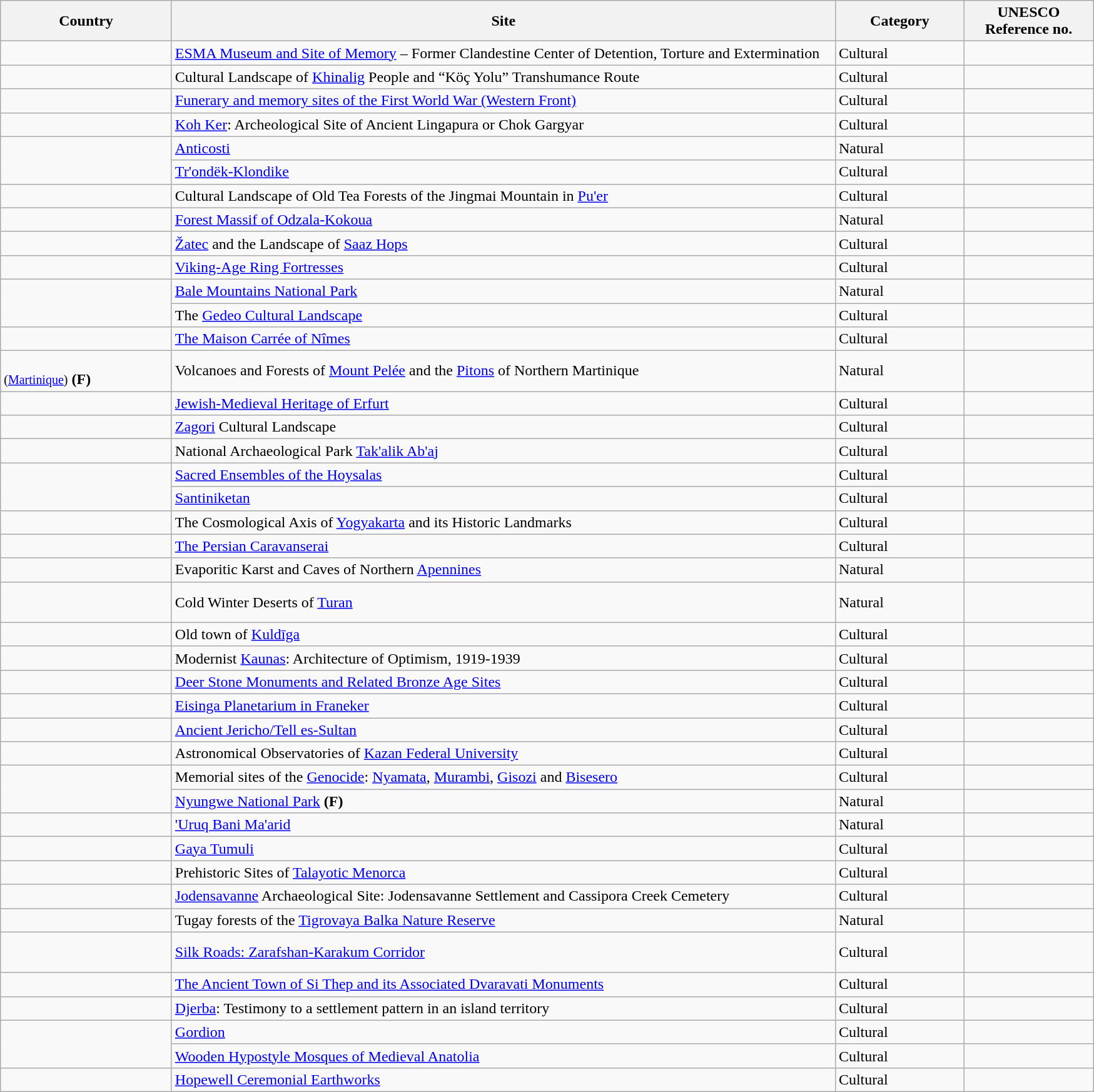<table class="wikitable sortable" style="font-size:100%;">
<tr>
<th scope="col" width="175">Country</th>
<th scope="col" width="700">Site</th>
<th scope="col" width="130">Category</th>
<th scope="col" width="130">UNESCO Reference no.</th>
</tr>
<tr>
<td></td>
<td><a href='#'>ESMA Museum and Site of Memory</a> – Former Clandestine Center of Detention, Torture and Extermination</td>
<td>Cultural</td>
<td></td>
</tr>
<tr>
<td></td>
<td>Cultural Landscape of <a href='#'>Khinalig</a> People and “Köç Yolu” Transhumance Route</td>
<td>Cultural</td>
<td></td>
</tr>
<tr>
<td><br></td>
<td><a href='#'>Funerary and memory sites of the First World War (Western Front)</a></td>
<td>Cultural</td>
<td></td>
</tr>
<tr>
<td></td>
<td><a href='#'>Koh Ker</a>: Archeological Site of Ancient Lingapura or Chok Gargyar</td>
<td>Cultural</td>
<td></td>
</tr>
<tr>
<td rowspan="2"></td>
<td><a href='#'>Anticosti</a></td>
<td>Natural</td>
<td></td>
</tr>
<tr>
<td><a href='#'>Tr'ondëk-Klondike</a></td>
<td>Cultural</td>
<td></td>
</tr>
<tr>
<td></td>
<td>Cultural Landscape of Old Tea Forests of the Jingmai Mountain in <a href='#'>Pu'er</a></td>
<td>Cultural</td>
<td></td>
</tr>
<tr>
<td></td>
<td><a href='#'>Forest Massif of Odzala-Kokoua</a></td>
<td>Natural</td>
<td></td>
</tr>
<tr>
<td></td>
<td><a href='#'>Žatec</a> and the Landscape of <a href='#'>Saaz Hops</a></td>
<td>Cultural</td>
<td></td>
</tr>
<tr>
<td></td>
<td><a href='#'>Viking-Age Ring Fortresses</a></td>
<td>Cultural</td>
<td></td>
</tr>
<tr>
<td rowspan="2"></td>
<td><a href='#'>Bale Mountains National Park</a></td>
<td>Natural</td>
<td></td>
</tr>
<tr>
<td>The <a href='#'>Gedeo Cultural Landscape</a></td>
<td>Cultural</td>
<td></td>
</tr>
<tr>
<td></td>
<td><a href='#'>The Maison Carrée of Nîmes</a></td>
<td>Cultural</td>
<td></td>
</tr>
<tr>
<td><br><small>(<a href='#'>Martinique</a>)</small> <strong>(F)</strong></td>
<td>Volcanoes and Forests of <a href='#'>Mount Pelée</a> and the <a href='#'>Pitons</a> of Northern Martinique</td>
<td>Natural</td>
<td></td>
</tr>
<tr>
<td></td>
<td><a href='#'>Jewish-Medieval Heritage of Erfurt</a></td>
<td>Cultural</td>
<td></td>
</tr>
<tr>
<td></td>
<td><a href='#'>Zagori</a> Cultural Landscape</td>
<td>Cultural</td>
<td></td>
</tr>
<tr>
<td></td>
<td>National Archaeological Park <a href='#'>Tak'alik Ab'aj</a></td>
<td>Cultural</td>
<td></td>
</tr>
<tr>
<td rowspan="2"></td>
<td><a href='#'>Sacred Ensembles of the Hoysalas</a></td>
<td>Cultural</td>
<td></td>
</tr>
<tr>
<td><a href='#'>Santiniketan</a></td>
<td>Cultural</td>
<td></td>
</tr>
<tr>
<td></td>
<td>The Cosmological Axis of <a href='#'>Yogyakarta</a> and its Historic Landmarks</td>
<td>Cultural</td>
<td></td>
</tr>
<tr>
<td></td>
<td><a href='#'>The Persian Caravanserai</a></td>
<td>Cultural</td>
<td></td>
</tr>
<tr>
<td></td>
<td>Evaporitic Karst and Caves of Northern <a href='#'>Apennines</a></td>
<td>Natural</td>
<td></td>
</tr>
<tr>
<td><br><br></td>
<td>Cold Winter Deserts of <a href='#'>Turan</a></td>
<td>Natural</td>
<td></td>
</tr>
<tr>
<td></td>
<td>Old town of <a href='#'>Kuldīga</a></td>
<td>Cultural</td>
<td></td>
</tr>
<tr>
<td></td>
<td>Modernist <a href='#'>Kaunas</a>: Architecture of Optimism, 1919-1939</td>
<td>Cultural</td>
<td></td>
</tr>
<tr>
<td></td>
<td><a href='#'>Deer Stone Monuments and Related Bronze Age Sites</a></td>
<td>Cultural</td>
<td></td>
</tr>
<tr>
<td></td>
<td><a href='#'>Eisinga Planetarium in Franeker</a></td>
<td>Cultural</td>
<td></td>
</tr>
<tr>
<td></td>
<td><a href='#'>Ancient Jericho/Tell es-Sultan</a></td>
<td>Cultural</td>
<td></td>
</tr>
<tr>
<td></td>
<td>Astronomical Observatories of <a href='#'>Kazan Federal University</a></td>
<td>Cultural</td>
<td></td>
</tr>
<tr>
<td rowspan="2"></td>
<td>Memorial sites of the <a href='#'>Genocide</a>: <a href='#'>Nyamata</a>, <a href='#'>Murambi</a>, <a href='#'>Gisozi</a> and <a href='#'>Bisesero</a></td>
<td>Cultural</td>
<td></td>
</tr>
<tr>
<td><a href='#'>Nyungwe National Park</a> <strong>(F)</strong></td>
<td>Natural</td>
<td></td>
</tr>
<tr>
<td></td>
<td><a href='#'>'Uruq Bani Ma'arid</a></td>
<td>Natural</td>
<td></td>
</tr>
<tr>
<td></td>
<td><a href='#'>Gaya Tumuli</a></td>
<td>Cultural</td>
<td></td>
</tr>
<tr>
<td></td>
<td>Prehistoric Sites of <a href='#'>Talayotic Menorca</a></td>
<td>Cultural</td>
<td></td>
</tr>
<tr>
<td></td>
<td><a href='#'>Jodensavanne</a> Archaeological Site: Jodensavanne Settlement and Cassipora Creek Cemetery</td>
<td>Cultural</td>
<td></td>
</tr>
<tr>
<td></td>
<td>Tugay forests of the <a href='#'>Tigrovaya Balka Nature Reserve</a></td>
<td>Natural</td>
<td></td>
</tr>
<tr>
<td><br><br></td>
<td><a href='#'>Silk Roads: Zarafshan-Karakum Corridor</a></td>
<td>Cultural</td>
<td></td>
</tr>
<tr>
<td></td>
<td><a href='#'>The Ancient Town of Si Thep and its Associated Dvaravati Monuments</a></td>
<td>Cultural</td>
<td></td>
</tr>
<tr>
<td></td>
<td><a href='#'>Djerba</a>: Testimony to a settlement pattern in an island territory</td>
<td>Cultural</td>
<td></td>
</tr>
<tr>
<td rowspan="2"></td>
<td><a href='#'>Gordion</a></td>
<td>Cultural</td>
<td></td>
</tr>
<tr>
<td><a href='#'>Wooden Hypostyle Mosques of Medieval Anatolia</a></td>
<td>Cultural</td>
<td></td>
</tr>
<tr>
<td></td>
<td><a href='#'>Hopewell Ceremonial Earthworks</a></td>
<td>Cultural</td>
<td></td>
</tr>
</table>
